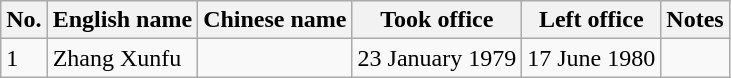<table class="wikitable">
<tr>
<th>No.</th>
<th>English name</th>
<th>Chinese name</th>
<th>Took office</th>
<th>Left office</th>
<th>Notes</th>
</tr>
<tr>
<td>1</td>
<td>Zhang Xunfu</td>
<td></td>
<td>23 January 1979</td>
<td>17 June 1980</td>
<td></td>
</tr>
</table>
